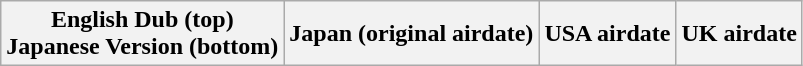<table class="wikitable">
<tr>
<th>English Dub (top)<br>Japanese Version (bottom)</th>
<th>Japan (original airdate)</th>
<th>USA airdate</th>
<th>UK airdate</th>
</tr>
</table>
